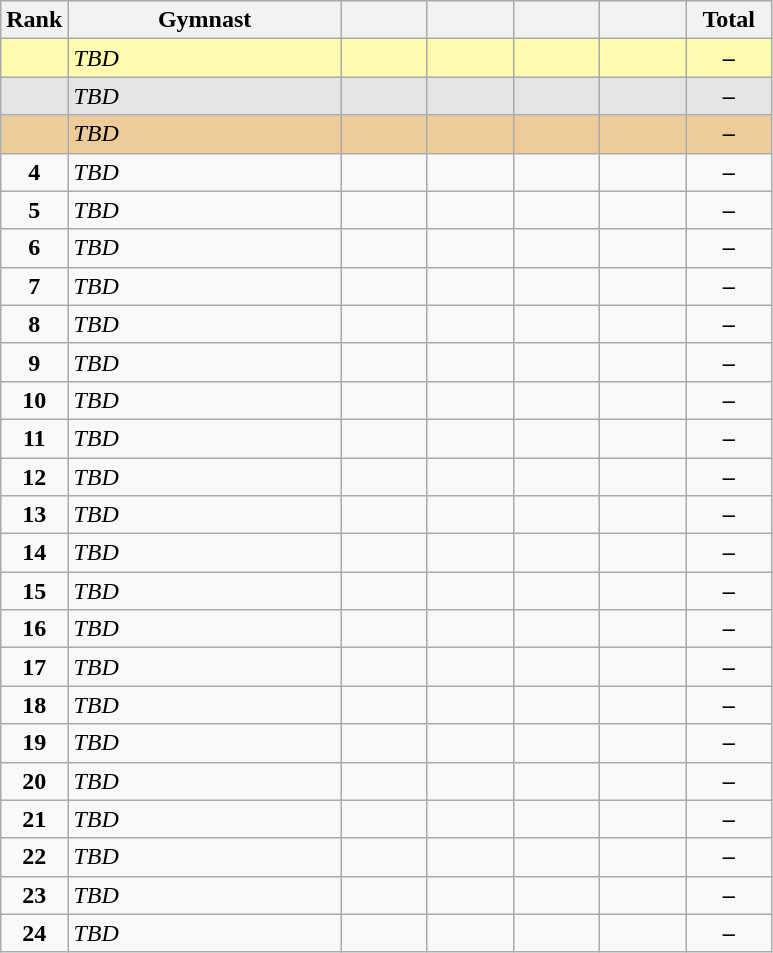<table class="wikitable sortable" style="text-align:center; font-size:100%">
<tr>
<th scope="col" style="width:15px;">Rank</th>
<th scope="col" style="width:175px;">Gymnast</th>
<th scope="col" style="width:50px;"></th>
<th scope="col" style="width:50px;"></th>
<th scope="col" style="width:50px;"></th>
<th scope="col" style="width:50px;"></th>
<th scope="col" style="width:50px;">Total</th>
</tr>
<tr style="background:#fffcaf;">
<td scope="row" style="text-align:center;"><strong></strong></td>
<td style="text-align:left;"><em>TBD</em></td>
<td></td>
<td></td>
<td></td>
<td></td>
<td><strong>–</strong></td>
</tr>
<tr style="background:#e5e5e5;">
<td scope="row" style="text-align:center;"><strong></strong></td>
<td style="text-align:left;"><em>TBD</em></td>
<td></td>
<td></td>
<td></td>
<td></td>
<td><strong>–</strong></td>
</tr>
<tr style="background:#ec9;">
<td scope="row" style="text-align:center;"><strong></strong></td>
<td style="text-align:left;"><em>TBD</em></td>
<td></td>
<td></td>
<td></td>
<td></td>
<td><strong>–</strong></td>
</tr>
<tr>
<td scope="row" style="text-align:center;"><strong>4</strong></td>
<td style="text-align:left;"><em>TBD</em></td>
<td></td>
<td></td>
<td></td>
<td></td>
<td><strong>–</strong></td>
</tr>
<tr>
<td scope="row" style="text-align:center;"><strong>5</strong></td>
<td style="text-align:left;"><em>TBD</em></td>
<td></td>
<td></td>
<td></td>
<td></td>
<td><strong>–</strong></td>
</tr>
<tr>
<td scope="row" style="text-align:center;"><strong>6</strong></td>
<td style="text-align:left;"><em>TBD</em></td>
<td></td>
<td></td>
<td></td>
<td></td>
<td><strong>–</strong></td>
</tr>
<tr>
<td scope="row" style="text-align:center;"><strong>7</strong></td>
<td style="text-align:left;"><em>TBD</em></td>
<td></td>
<td></td>
<td></td>
<td></td>
<td><strong>–</strong></td>
</tr>
<tr>
<td scope="row" style="text-align:center;"><strong>8</strong></td>
<td style="text-align:left;"><em>TBD</em></td>
<td></td>
<td></td>
<td></td>
<td></td>
<td><strong>–</strong></td>
</tr>
<tr>
<td scope="row" style="text-align:center;"><strong>9</strong></td>
<td style="text-align:left;"><em>TBD</em></td>
<td></td>
<td></td>
<td></td>
<td></td>
<td><strong>–</strong></td>
</tr>
<tr>
<td scope="row" style="text-align:center;"><strong>10</strong></td>
<td style="text-align:left;"><em>TBD</em></td>
<td></td>
<td></td>
<td></td>
<td></td>
<td><strong>–</strong></td>
</tr>
<tr>
<td scope="row" style="text-align:center;"><strong>11</strong></td>
<td style="text-align:left;"><em>TBD</em></td>
<td></td>
<td></td>
<td></td>
<td></td>
<td><strong>–</strong></td>
</tr>
<tr>
<td scope="row" style="text-align:center;"><strong>12</strong></td>
<td style="text-align:left;"><em>TBD</em></td>
<td></td>
<td></td>
<td></td>
<td></td>
<td><strong>–</strong></td>
</tr>
<tr>
<td scope="row" style="text-align:center;"><strong>13</strong></td>
<td style="text-align:left;"><em>TBD</em></td>
<td></td>
<td></td>
<td></td>
<td></td>
<td><strong>–</strong></td>
</tr>
<tr>
<td scope="row" style="text-align:center;"><strong>14</strong></td>
<td style="text-align:left;"><em>TBD</em></td>
<td></td>
<td></td>
<td></td>
<td></td>
<td><strong>–</strong></td>
</tr>
<tr>
<td scope="row" style="text-align:center;"><strong>15</strong></td>
<td style="text-align:left;"><em>TBD</em></td>
<td></td>
<td></td>
<td></td>
<td></td>
<td><strong>–</strong></td>
</tr>
<tr>
<td scope="row" style="text-align:center;"><strong>16</strong></td>
<td style="text-align:left;"><em>TBD</em></td>
<td></td>
<td></td>
<td></td>
<td></td>
<td><strong>–</strong></td>
</tr>
<tr>
<td scope="row" style="text-align:center;"><strong>17</strong></td>
<td style="text-align:left;"><em>TBD</em></td>
<td></td>
<td></td>
<td></td>
<td></td>
<td><strong>–</strong></td>
</tr>
<tr>
<td scope="row" style="text-align:center;"><strong>18</strong></td>
<td style="text-align:left;"><em>TBD</em></td>
<td></td>
<td></td>
<td></td>
<td></td>
<td><strong>–</strong></td>
</tr>
<tr>
<td scope="row" style="text-align:center;"><strong>19</strong></td>
<td style="text-align:left;"><em>TBD</em></td>
<td></td>
<td></td>
<td></td>
<td></td>
<td><strong>–</strong></td>
</tr>
<tr>
<td scope="row" style="text-align:center;"><strong>20</strong></td>
<td style="text-align:left;"><em>TBD</em></td>
<td></td>
<td></td>
<td></td>
<td></td>
<td><strong>–</strong></td>
</tr>
<tr>
<td scope="row" style="text-align:center;"><strong>21</strong></td>
<td style="text-align:left;"><em>TBD</em></td>
<td></td>
<td></td>
<td></td>
<td></td>
<td><strong>–</strong></td>
</tr>
<tr>
<td scope="row" style="text-align:center;"><strong>22</strong></td>
<td style="text-align:left;"><em>TBD</em></td>
<td></td>
<td></td>
<td></td>
<td></td>
<td><strong>–</strong></td>
</tr>
<tr>
<td scope="row" style="text-align:center;"><strong>23</strong></td>
<td style="text-align:left;"><em>TBD</em></td>
<td></td>
<td></td>
<td></td>
<td></td>
<td><strong>–</strong></td>
</tr>
<tr>
<td scope="row" style="text-align:center;"><strong>24</strong></td>
<td style="text-align:left;"><em>TBD</em></td>
<td></td>
<td></td>
<td></td>
<td></td>
<td><strong>–</strong></td>
</tr>
</table>
